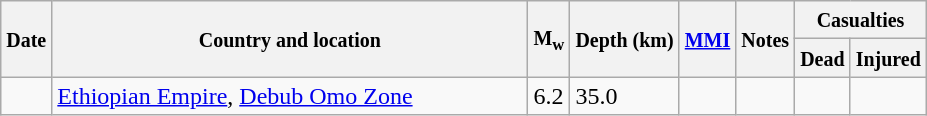<table class="wikitable sortable sort-under" style="border:1px black; margin-left:1em;">
<tr>
<th rowspan="2"><small>Date</small></th>
<th rowspan="2" style="width: 310px"><small>Country and location</small></th>
<th rowspan="2"><small>M<sub>w</sub></small></th>
<th rowspan="2"><small>Depth (km)</small></th>
<th rowspan="2"><small><a href='#'>MMI</a></small></th>
<th rowspan="2" class="unsortable"><small>Notes</small></th>
<th colspan="2"><small>Casualties</small></th>
</tr>
<tr>
<th><small>Dead</small></th>
<th><small>Injured</small></th>
</tr>
<tr>
<td></td>
<td> <a href='#'>Ethiopian Empire</a>, <a href='#'>Debub Omo Zone</a></td>
<td>6.2</td>
<td>35.0</td>
<td></td>
<td></td>
<td></td>
<td></td>
</tr>
</table>
